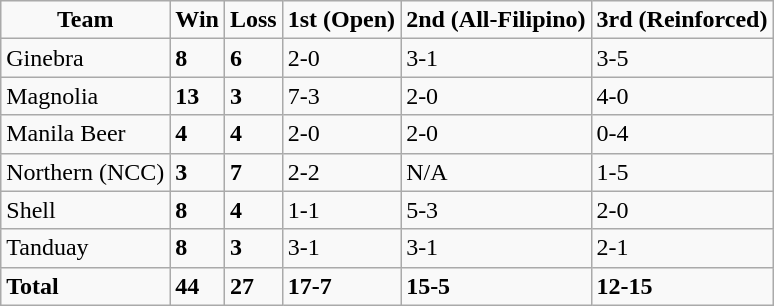<table class=wikitable sortable>
<tr align=center>
<td><strong>Team</strong></td>
<td><strong>Win</strong></td>
<td><strong>Loss</strong></td>
<td><strong>1st (Open)</strong></td>
<td><strong>2nd (All-Filipino)</strong></td>
<td><strong>3rd (Reinforced)</strong></td>
</tr>
<tr>
<td>Ginebra</td>
<td><strong>8</strong></td>
<td><strong>6</strong></td>
<td>2-0</td>
<td>3-1</td>
<td>3-5</td>
</tr>
<tr>
<td>Magnolia</td>
<td><strong>13</strong></td>
<td><strong>3</strong></td>
<td>7-3</td>
<td>2-0</td>
<td>4-0</td>
</tr>
<tr>
<td>Manila Beer</td>
<td><strong>4</strong></td>
<td><strong>4</strong></td>
<td>2-0</td>
<td>2-0</td>
<td>0-4</td>
</tr>
<tr>
<td>Northern (NCC)</td>
<td><strong>3</strong></td>
<td><strong>7</strong></td>
<td>2-2</td>
<td>N/A</td>
<td>1-5</td>
</tr>
<tr>
<td>Shell</td>
<td><strong>8</strong></td>
<td><strong>4</strong></td>
<td>1-1</td>
<td>5-3</td>
<td>2-0</td>
</tr>
<tr>
<td>Tanduay</td>
<td><strong>8</strong></td>
<td><strong>3</strong></td>
<td>3-1</td>
<td>3-1</td>
<td>2-1</td>
</tr>
<tr>
<td><strong>Total</strong></td>
<td><strong>44</strong></td>
<td><strong>27</strong></td>
<td><strong>17-7</strong></td>
<td><strong>15-5</strong></td>
<td><strong>12-15</strong></td>
</tr>
</table>
